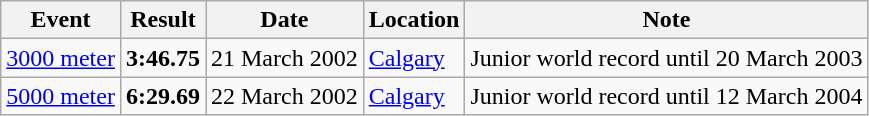<table class="wikitable">
<tr align="left">
<th>Event</th>
<th>Result</th>
<th>Date</th>
<th>Location</th>
<th>Note</th>
</tr>
<tr>
<td><a href='#'>3000 meter</a></td>
<td><strong>3:46.75</strong></td>
<td>21 March 2002</td>
<td><a href='#'>Calgary</a></td>
<td>Junior world record until 20 March 2003</td>
</tr>
<tr>
<td><a href='#'>5000 meter</a></td>
<td><strong>6:29.69</strong></td>
<td>22 March 2002</td>
<td><a href='#'>Calgary</a></td>
<td>Junior world record until 12 March 2004</td>
</tr>
</table>
